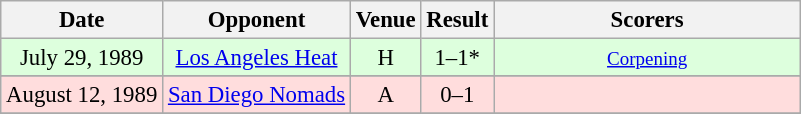<table class="wikitable" style="font-size:95%; text-align:center">
<tr>
<th>Date</th>
<th>Opponent</th>
<th>Venue</th>
<th>Result</th>
<th>Scorers</th>
</tr>
<tr bgcolor="#ddffdd">
<td>July 29, 1989</td>
<td><a href='#'>Los Angeles Heat</a></td>
<td>H</td>
<td>1–1*</td>
<td>                   <small><a href='#'>Corpening</a></small>                   </td>
</tr>
<tr>
</tr>
<tr bgcolor="#ffdddd">
<td>August 12, 1989</td>
<td><a href='#'>San Diego Nomads</a></td>
<td>A</td>
<td>0–1</td>
<td><small></small></td>
</tr>
<tr>
</tr>
</table>
